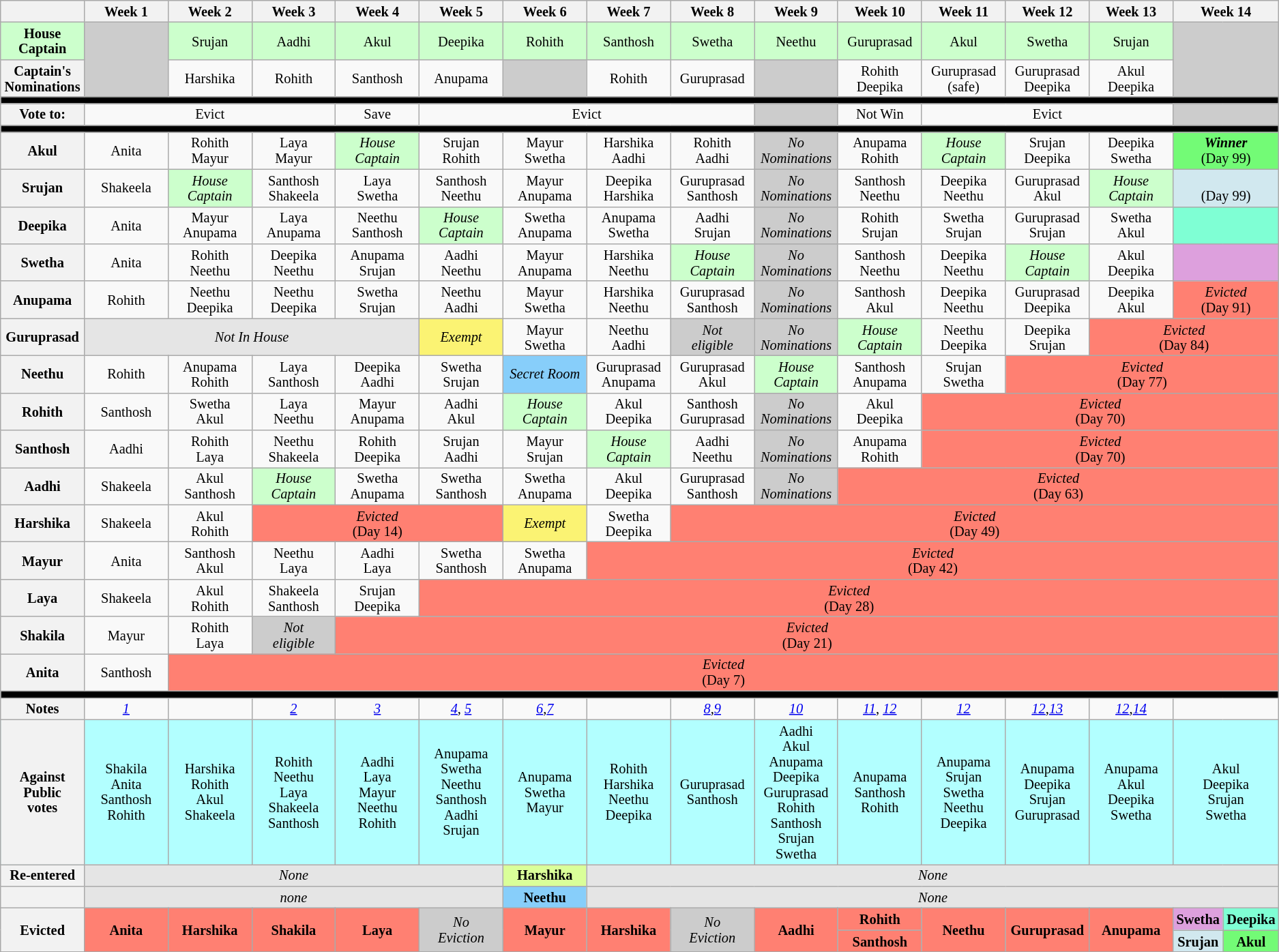<table class="wikitable" style="text-align:center; font-size:85%; line-height:15px;">
<tr>
<th style="width: 6.5%;"></th>
<th style="width: 6.5%;">Week 1</th>
<th style="width: 6.5%;">Week 2</th>
<th style="width: 6.5%;">Week 3</th>
<th style="width: 6.5%;">Week 4</th>
<th style="width: 6.5%;">Week 5</th>
<th style="width: 6.5%;">Week 6</th>
<th style="width: 6.5%;">Week 7</th>
<th style="width: 6.5%;">Week 8</th>
<th style="width: 6.5%;">Week 9</th>
<th style="width: 6.5%;">Week 10</th>
<th style="width: 6.5%;">Week 11</th>
<th style="width: 6.5%;">Week 12</th>
<th style="width: 6.5%;">Week 13</th>
<th colspan="2" style="width: 6.5%;">Week 14</th>
</tr>
<tr bgcolor=#cfc>
<th style="background:#cfc;">House Captain</th>
<td rowspan=2 style="background:#ccc;"></td>
<td>Srujan</td>
<td>Aadhi</td>
<td>Akul</td>
<td>Deepika</td>
<td>Rohith</td>
<td>Santhosh</td>
<td>Swetha</td>
<td>Neethu</td>
<td>Guruprasad</td>
<td>Akul</td>
<td>Swetha</td>
<td>Srujan</td>
<td colspan="2" rowspan="2" style="background:#ccc;"></td>
</tr>
<tr>
<th>Captain's Nominations</th>
<td>Harshika</td>
<td>Rohith</td>
<td>Santhosh</td>
<td>Anupama</td>
<td rowspan=1 style="background:#ccc;"></td>
<td>Rohith</td>
<td>Guruprasad</td>
<td rowspan=1 style="background:#ccc;"></td>
<td>Rohith<br>Deepika</td>
<td>Guruprasad <br> (safe)</td>
<td>Guruprasad <br> Deepika</td>
<td>Akul<br>Deepika</td>
</tr>
<tr>
<th colspan="16" style="background:#000;"></th>
</tr>
<tr>
<th>Vote to:</th>
<td colspan=3>Evict</td>
<td colspan=1>Save</td>
<td colspan=4>Evict</td>
<td style="background:#ccc;"></td>
<td colspan=1>Not Win</td>
<td colspan=3>Evict</td>
<td colspan="2" style="background:#ccc;"></td>
</tr>
<tr>
<th colspan="16" style="background:#000;"></th>
</tr>
<tr>
<th>Akul</th>
<td>Anita</td>
<td>Rohith<br>Mayur</td>
<td>Laya<br>Mayur</td>
<td style="background:#cfc;" text-align:center;" colspan="1"><em>House Captain</em></td>
<td>Srujan<br>Rohith</td>
<td>Mayur<br>Swetha</td>
<td>Harshika<br>Aadhi</td>
<td>Rohith<br>Aadhi</td>
<td rowspan=1 style="background:#ccc;"><em>No<br>Nominations</em></td>
<td>Anupama<br>Rohith</td>
<td style="background:#cfc;" text-align:center;" colspan="1"><em>House Captain</em></td>
<td>Srujan<br>Deepika</td>
<td>Deepika<br>Swetha</td>
<td colspan="2" style="background:#73FB76;"><strong><em>Winner</em></strong><br>(Day 99)</td>
</tr>
<tr>
<th>Srujan</th>
<td>Shakeela</td>
<td style="background:#cfc;" text-align:center;" colspan="1"><em>House Captain</em></td>
<td>Santhosh<br>Shakeela</td>
<td>Laya<br>Swetha</td>
<td>Santhosh<br>Neethu</td>
<td>Mayur<br>Anupama</td>
<td>Deepika<br>Harshika</td>
<td>Guruprasad<br>Santhosh</td>
<td rowspan=1 style="background:#ccc;"><em>No<br>Nominations</em></td>
<td>Santhosh<br>Neethu</td>
<td>Deepika<br>Neethu</td>
<td>Guruprasad<br>Akul</td>
<td style="background:#cfc;" text-align:center;" colspan="1"><em>House Captain</em></td>
<td colspan="2" style="background:#D1E8EF;"><br>(Day 99)</td>
</tr>
<tr>
<th>Deepika</th>
<td>Anita</td>
<td>Mayur<br>Anupama</td>
<td>Laya<br>Anupama</td>
<td>Neethu<br>Santhosh</td>
<td style="background:#cfc;" text-align:center;" colspan="1"><em>House Captain</em></td>
<td>Swetha<br>Anupama</td>
<td>Anupama<br>Swetha</td>
<td>Aadhi<br>Srujan</td>
<td rowspan=1 style="background:#ccc;"><em>No<br>Nominations</em></td>
<td>Rohith<br>Srujan</td>
<td>Swetha<br>Srujan</td>
<td>Guruprasad<br>Srujan</td>
<td>Swetha<br>Akul</td>
<td colspan="2" style="background:#7FFFD4;"><strong><em></em></strong><br></td>
</tr>
<tr>
<th>Swetha</th>
<td>Anita</td>
<td>Rohith<br>Neethu</td>
<td>Deepika<br>Neethu</td>
<td>Anupama<br>Srujan</td>
<td>Aadhi<br>Neethu</td>
<td>Mayur<br>Anupama</td>
<td>Harshika<br>Neethu</td>
<td style="background:#cfc;" text-align:center;" colspan="1"><em>House Captain</em></td>
<td rowspan=1 style="background:#ccc;"><em>No<br>Nominations</em></td>
<td>Santhosh<br>Neethu</td>
<td>Deepika<br>Neethu</td>
<td style="background:#cfc;" text-align:center;" colspan="1"><em>House Captain</em></td>
<td>Akul<br>Deepika</td>
<td colspan="2" style="background:#DDA0DD;"></td>
</tr>
<tr>
<th>Anupama</th>
<td>Rohith</td>
<td>Neethu<br>Deepika</td>
<td>Neethu<br>Deepika</td>
<td>Swetha<br>Srujan</td>
<td>Neethu<br>Aadhi</td>
<td>Mayur<br>Swetha</td>
<td>Harshika<br>Neethu</td>
<td>Guruprasad<br>Santhosh</td>
<td rowspan=1 style="background:#ccc;"><em>No<br>Nominations</em></td>
<td>Santhosh<br>Akul</td>
<td>Deepika<br>Neethu</td>
<td>Guruprasad<br>Deepika</td>
<td>Deepika<br>Akul</td>
<td colspan="2" style="background:#FF8072"><em>Evicted</em><br>(Day 91)</td>
</tr>
<tr>
<th>Guruprasad</th>
<td colspan=4 style="background:#E5E5E5;"><em>Not In House</em></td>
<td bgcolor="FBF373"><em>Exempt</em></td>
<td>Mayur<br>Swetha</td>
<td>Neethu<br>Aadhi</td>
<td rowspan=1 style="background:#CCCCCC;"><em>Not<br>eligible</em></td>
<td style="background:#CCCCCC;" text-align:center;" colspan="1"><em>No<br>Nominations</em></td>
<td style="background:#cfc;" text-align:center;" colspan="1"><em>House Captain</em></td>
<td>Neethu<br>Deepika</td>
<td>Deepika<br>Srujan</td>
<td colspan="3" style="background:#FF8072"><em>Evicted</em><br>(Day 84)</td>
</tr>
<tr>
<th>Neethu</th>
<td>Rohith</td>
<td>Anupama<br>Rohith</td>
<td>Laya<br>Santhosh</td>
<td>Deepika<br>Aadhi</td>
<td>Swetha<br>Srujan</td>
<td style="background:#87CEFA;"><em>Secret Room</em></td>
<td>Guruprasad<br>Anupama</td>
<td>Guruprasad<br>Akul</td>
<td style="background:#cfc;" text-align:center;" colspan="1"><em>House Captain</em></td>
<td>Santhosh<br>Anupama</td>
<td>Srujan<br>Swetha</td>
<td colspan="4" style="background:#FF8072"><em>Evicted</em><br>(Day 77)</td>
</tr>
<tr>
<th>Rohith</th>
<td>Santhosh</td>
<td>Swetha<br>Akul</td>
<td>Laya<br>Neethu</td>
<td>Mayur<br>Anupama</td>
<td>Aadhi<br>Akul</td>
<td style="background:#cfc;" text-align:center;" colspan="1"><em>House Captain</em></td>
<td>Akul<br>Deepika</td>
<td>Santhosh<br>Guruprasad</td>
<td rowspan=1 style="background:#ccc;"><em>No<br>Nominations</em></td>
<td>Akul<br>Deepika</td>
<td colspan="5" style="background:#FF8072"><em>Evicted</em><br>(Day 70)</td>
</tr>
<tr>
<th>Santhosh</th>
<td>Aadhi</td>
<td>Rohith<br>Laya</td>
<td>Neethu<br>Shakeela</td>
<td>Rohith<br>Deepika</td>
<td>Srujan<br>Aadhi</td>
<td>Mayur<br>Srujan</td>
<td style="background:#cfc;" text-align:center;" colspan="1"><em>House Captain</em></td>
<td>Aadhi<br>Neethu</td>
<td rowspan=1 style="background:#ccc;"><em>No<br>Nominations</em></td>
<td>Anupama<br>Rohith</td>
<td colspan="5" style="background:#FF8072"><em>Evicted</em><br>(Day 70)</td>
</tr>
<tr>
<th>Aadhi</th>
<td>Shakeela</td>
<td>Akul<br>Santhosh</td>
<td style="background:#cfc;" text-align:center;" colspan="1"><em>House Captain</em></td>
<td>Swetha<br>Anupama</td>
<td>Swetha<br>Santhosh</td>
<td>Swetha<br>Anupama</td>
<td>Akul<br>Deepika</td>
<td>Guruprasad<br>Santhosh</td>
<td rowspan=1 style="background:#ccc;"><em>No<br>Nominations</em></td>
<td colspan="6" style="background:#FF8072"><em>Evicted</em><br>(Day 63)</td>
</tr>
<tr>
<th>Harshika</th>
<td>Shakeela</td>
<td>Akul<br>Rohith</td>
<td style="background:#FF8072" colspan=3><em>Evicted</em><br>(Day 14)</td>
<td bgcolor="FBF373"><em>Exempt</em></td>
<td>Swetha<br>Deepika</td>
<td colspan="8" style="background:#FF8072"><em>Evicted</em><br>(Day 49)</td>
</tr>
<tr>
<th>Mayur</th>
<td>Anita</td>
<td>Santhosh<br>Akul</td>
<td>Neethu<br>Laya</td>
<td>Aadhi<br>Laya</td>
<td>Swetha<br>Santhosh</td>
<td>Swetha<br>Anupama</td>
<td colspan="9" style="background:#FF8072"><em>Evicted</em><br>(Day 42)</td>
</tr>
<tr>
<th>Laya</th>
<td>Shakeela</td>
<td>Akul<br>Rohith</td>
<td>Shakeela<br>Santhosh</td>
<td>Srujan<br>Deepika</td>
<td colspan="11" style="background:#FF8072"><em>Evicted</em><br>(Day 28)</td>
</tr>
<tr>
<th>Shakila</th>
<td>Mayur</td>
<td>Rohith<br>Laya</td>
<td rowspan=1 style="background:#CCCCCC;"><em>Not<br>eligible</em></td>
<td colspan="12" style="background:#FF8072"><em>Evicted</em><br>(Day 21)</td>
</tr>
<tr>
<th>Anita</th>
<td>Santhosh</td>
<td colspan="14" style="background:#FF8072"><em>Evicted</em><br>(Day 7)</td>
</tr>
<tr>
<th colspan="16" style="background:#000;"></th>
</tr>
<tr>
<th>Notes</th>
<td><em><a href='#'>1</a></em></td>
<td></td>
<td><em><a href='#'>2</a></em></td>
<td><em><a href='#'>3</a></em></td>
<td><em><a href='#'>4</a></em>, <em><a href='#'>5</a></em></td>
<td><em><a href='#'>6</a></em>,<em><a href='#'>7</a></em></td>
<td></td>
<td><em><a href='#'>8</a></em>,<em><a href='#'>9</a></em></td>
<td><em><a href='#'>10</a></em></td>
<td><em><a href='#'>11</a></em>, <em><a href='#'>12</a></em></td>
<td><em><a href='#'>12</a></em></td>
<td><em><a href='#'>12</a></em>,<em><a href='#'>13</a></em></td>
<td><em><a href='#'>12</a></em>,<em><a href='#'>14</a></em></td>
<td colspan="2"></td>
</tr>
<tr style="background:#B2FFFF" |>
<th>Against<br>Public<br>votes</th>
<td>Shakila<br>Anita<br>Santhosh<br>Rohith</td>
<td>Harshika<br>Rohith<br>Akul<br>Shakeela</td>
<td>Rohith<br>Neethu<br>Laya<br>Shakeela<br>Santhosh</td>
<td>Aadhi<br>Laya<br>Mayur<br>Neethu<br>Rohith</td>
<td>Anupama<br>Swetha<br>Neethu<br>Santhosh<br>Aadhi<br>Srujan</td>
<td>Anupama<br>Swetha<br>Mayur</td>
<td>Rohith<br>Harshika<br>Neethu<br>Deepika</td>
<td>Guruprasad<br>Santhosh</td>
<td>Aadhi<br>Akul<br>Anupama<br>Deepika<br>Guruprasad<br>Rohith<br>Santhosh<br>Srujan<br>Swetha</td>
<td>Anupama<br>Santhosh<br>Rohith</td>
<td>Anupama<br>Srujan<br>Swetha<br>Neethu<br>Deepika</td>
<td>Anupama<br>Deepika<br>Srujan<br>Guruprasad</td>
<td>Anupama<br>Akul<br>Deepika<br>Swetha</td>
<td colspan="2">Akul<br>Deepika<br>Srujan<br>Swetha</td>
</tr>
<tr>
<th>Re-entered</th>
<td colspan=5 style="background:#E5E5E5;"><em>None</em></td>
<td style="background:#DAFF99;"><strong>Harshika</strong></td>
<td colspan=9 style="background:#E5E5E5;"><em>None</em></td>
</tr>
<tr>
<th></th>
<td colspan=5 style="background:#E5E5E5;"><em>none</em></td>
<td style="background:#87CEFA;"><strong>Neethu</strong></td>
<td colspan=9 style="background:#E5E5E5;"><em>None</em></td>
</tr>
<tr>
<th rowspan="2">Evicted</th>
<td rowspan="2" style="background:#FF8072"><strong>Anita</strong></td>
<td rowspan="2" style="background:#FF8072"><strong>Harshika</strong></td>
<td rowspan="2" style="background:#FF8072"><strong>Shakila</strong></td>
<td rowspan="2" style="background:#FF8072"><strong>Laya</strong></td>
<td rowspan="2" style="background:#ccc"><em>No<br>Eviction</em></td>
<td rowspan="2" style="background:#FF8072"><strong>Mayur</strong></td>
<td rowspan="2" style="background:#FF8072"><strong>Harshika</strong></td>
<td rowspan="2" style="background:#ccc"><em>No<br>Eviction</em></td>
<td rowspan="2" style="background:#FF8072"><strong>Aadhi</strong></td>
<td style="background:#FF8072" rowspan=1><strong>Rohith</strong></td>
<td rowspan="2" style="background:#FF8072"><strong>Neethu</strong></td>
<td rowspan="2" style="background:#FF8072"><strong>Guruprasad</strong></td>
<td rowspan="2" style="background:#FF8072"><strong>Anupama</strong></td>
<td style="background:#DDA0DD;"><strong>Swetha</strong></td>
<td style="background:#7FFFD4;"><strong>Deepika</strong></td>
</tr>
<tr>
<td style="background:#FF8072"><strong>Santhosh</strong></td>
<td style="background:#D1E8EF;"><strong>Srujan</strong></td>
<td style="background:#73FB76;"><strong>Akul</strong></td>
</tr>
</table>
